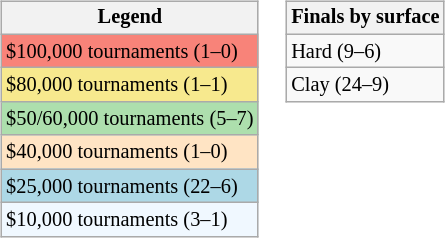<table>
<tr valign=top>
<td><br><table class=wikitable style="font-size:85%;">
<tr>
<th>Legend</th>
</tr>
<tr style="background:#f88379;">
<td>$100,000 tournaments (1–0)</td>
</tr>
<tr style="background:#f7e98e;">
<td>$80,000 tournaments (1–1)</td>
</tr>
<tr style="background:#addfad;">
<td>$50/60,000 tournaments (5–7)</td>
</tr>
<tr style="background:#ffe4c4;">
<td>$40,000 tournaments (1–0)</td>
</tr>
<tr style="background:lightblue;">
<td>$25,000 tournaments (22–6)</td>
</tr>
<tr style="background:#f0f8ff;">
<td>$10,000 tournaments (3–1)</td>
</tr>
</table>
</td>
<td><br><table class=wikitable style="font-size:85%;">
<tr>
<th>Finals by surface</th>
</tr>
<tr>
<td>Hard (9–6)</td>
</tr>
<tr>
<td>Clay (24–9)</td>
</tr>
</table>
</td>
</tr>
</table>
